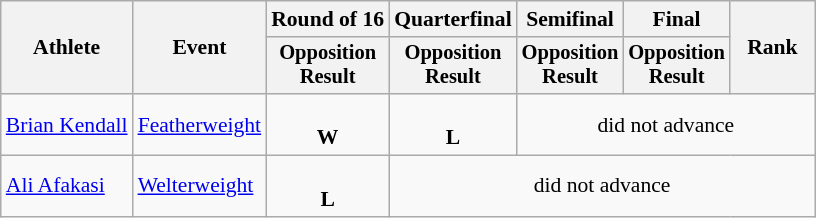<table class="wikitable" style="font-size:90%">
<tr>
<th rowspan="2">Athlete</th>
<th rowspan="2">Event</th>
<th>Round of 16</th>
<th>Quarterfinal</th>
<th>Semifinal</th>
<th>Final</th>
<th rowspan="2" style="width:50px;">Rank</th>
</tr>
<tr style="font-size:95%">
<th>Opposition<br>Result</th>
<th>Opposition<br>Result</th>
<th>Opposition<br>Result</th>
<th>Opposition<br>Result</th>
</tr>
<tr align=center>
<td align=left><a href='#'>Brian Kendall</a></td>
<td align=left><a href='#'>Featherweight</a></td>
<td><br><strong>W</strong></td>
<td><br><strong>L</strong></td>
<td colspan=3>did not advance</td>
</tr>
<tr align=center>
<td align=left><a href='#'>Ali Afakasi</a></td>
<td align=left><a href='#'>Welterweight</a></td>
<td><br><strong>L</strong></td>
<td colspan=4>did not advance</td>
</tr>
</table>
